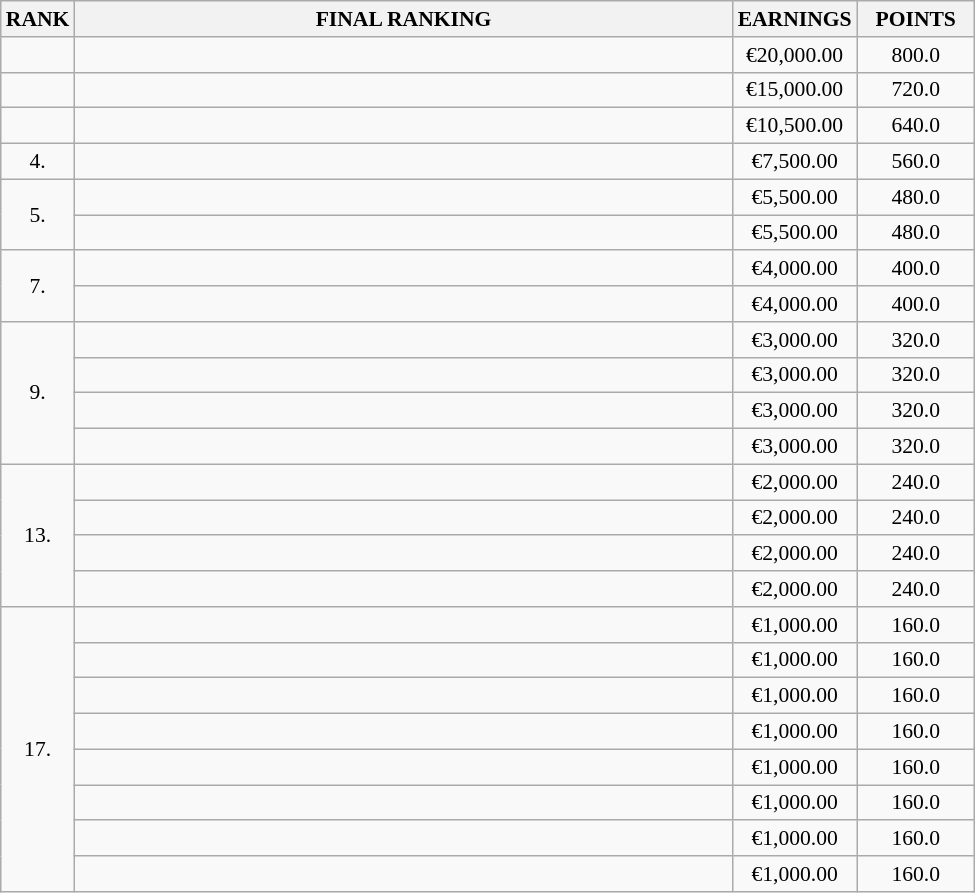<table class="wikitable" style="border-collapse: collapse; font-size: 90%;">
<tr>
<th>RANK</th>
<th style="width: 30em">FINAL RANKING</th>
<th style="width: 5em">EARNINGS</th>
<th style="width: 5em">POINTS</th>
</tr>
<tr>
<td align="center"></td>
<td></td>
<td align="center">€20,000.00</td>
<td align="center">800.0</td>
</tr>
<tr>
<td align="center"></td>
<td></td>
<td align="center">€15,000.00</td>
<td align="center">720.0</td>
</tr>
<tr>
<td align="center"></td>
<td></td>
<td align="center">€10,500.00</td>
<td align="center">640.0</td>
</tr>
<tr>
<td align="center">4.</td>
<td></td>
<td align="center">€7,500.00</td>
<td align="center">560.0</td>
</tr>
<tr>
<td rowspan=2 align="center">5.</td>
<td></td>
<td align="center">€5,500.00</td>
<td align="center">480.0</td>
</tr>
<tr>
<td></td>
<td align="center">€5,500.00</td>
<td align="center">480.0</td>
</tr>
<tr>
<td rowspan=2 align="center">7.</td>
<td></td>
<td align="center">€4,000.00</td>
<td align="center">400.0</td>
</tr>
<tr>
<td></td>
<td align="center">€4,000.00</td>
<td align="center">400.0</td>
</tr>
<tr>
<td rowspan=4 align="center">9.</td>
<td></td>
<td align="center">€3,000.00</td>
<td align="center">320.0</td>
</tr>
<tr>
<td></td>
<td align="center">€3,000.00</td>
<td align="center">320.0</td>
</tr>
<tr>
<td></td>
<td align="center">€3,000.00</td>
<td align="center">320.0</td>
</tr>
<tr>
<td></td>
<td align="center">€3,000.00</td>
<td align="center">320.0</td>
</tr>
<tr>
<td rowspan=4 align="center">13.</td>
<td></td>
<td align="center">€2,000.00</td>
<td align="center">240.0</td>
</tr>
<tr>
<td></td>
<td align="center">€2,000.00</td>
<td align="center">240.0</td>
</tr>
<tr>
<td></td>
<td align="center">€2,000.00</td>
<td align="center">240.0</td>
</tr>
<tr>
<td></td>
<td align="center">€2,000.00</td>
<td align="center">240.0</td>
</tr>
<tr>
<td rowspan=8 align="center">17.</td>
<td></td>
<td align="center">€1,000.00</td>
<td align="center">160.0</td>
</tr>
<tr>
<td></td>
<td align="center">€1,000.00</td>
<td align="center">160.0</td>
</tr>
<tr>
<td></td>
<td align="center">€1,000.00</td>
<td align="center">160.0</td>
</tr>
<tr>
<td></td>
<td align="center">€1,000.00</td>
<td align="center">160.0</td>
</tr>
<tr>
<td></td>
<td align="center">€1,000.00</td>
<td align="center">160.0</td>
</tr>
<tr>
<td></td>
<td align="center">€1,000.00</td>
<td align="center">160.0</td>
</tr>
<tr>
<td></td>
<td align="center">€1,000.00</td>
<td align="center">160.0</td>
</tr>
<tr>
<td></td>
<td align="center">€1,000.00</td>
<td align="center">160.0</td>
</tr>
</table>
